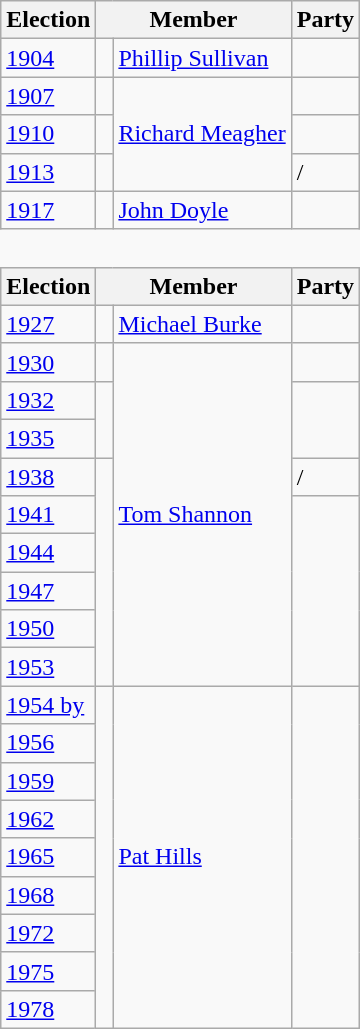<table class="wikitable" style='border-style: none none none none;'>
<tr>
<th>Election</th>
<th colspan="2">Member</th>
<th>Party</th>
</tr>
<tr style="background: #f9f9f9">
<td><a href='#'>1904</a></td>
<td> </td>
<td><a href='#'>Phillip Sullivan</a></td>
<td></td>
</tr>
<tr style="background: #f9f9f9">
<td><a href='#'>1907</a></td>
<td> </td>
<td rowspan="3"><a href='#'>Richard Meagher</a></td>
<td></td>
</tr>
<tr style="background: #f9f9f9">
<td><a href='#'>1910</a></td>
<td> </td>
<td></td>
</tr>
<tr style="background: #f9f9f9">
<td><a href='#'>1913</a></td>
<td> </td>
<td> / </td>
</tr>
<tr style="background: #f9f9f9">
<td><a href='#'>1917</a></td>
<td> </td>
<td><a href='#'>John Doyle</a></td>
<td></td>
</tr>
<tr>
<td colspan="4" style='border-style: none none none none;'> </td>
</tr>
<tr>
<th>Election</th>
<th colspan="2">Member</th>
<th>Party</th>
</tr>
<tr style="background: #f9f9f9">
<td><a href='#'>1927</a></td>
<td> </td>
<td><a href='#'>Michael Burke</a></td>
<td></td>
</tr>
<tr style="background: #f9f9f9">
<td><a href='#'>1930</a></td>
<td> </td>
<td rowspan="9"><a href='#'>Tom Shannon</a></td>
<td></td>
</tr>
<tr style="background: #f9f9f9">
<td><a href='#'>1932</a></td>
<td rowspan="2" > </td>
<td rowspan="2"></td>
</tr>
<tr style="background: #f9f9f9">
<td><a href='#'>1935</a></td>
</tr>
<tr style="background: #f9f9f9">
<td><a href='#'>1938</a></td>
<td rowspan="6" > </td>
<td> / </td>
</tr>
<tr style="background: #f9f9f9">
<td><a href='#'>1941</a></td>
<td rowspan="5"></td>
</tr>
<tr style="background: #f9f9f9">
<td><a href='#'>1944</a></td>
</tr>
<tr style="background: #f9f9f9">
<td><a href='#'>1947</a></td>
</tr>
<tr style="background: #f9f9f9">
<td><a href='#'>1950</a></td>
</tr>
<tr style="background: #f9f9f9">
<td><a href='#'>1953</a></td>
</tr>
<tr style="background: #f9f9f9">
<td><a href='#'>1954 by</a></td>
<td rowspan="9" > </td>
<td rowspan="9"><a href='#'>Pat Hills</a></td>
<td rowspan="9"></td>
</tr>
<tr style="background: #f9f9f9">
<td><a href='#'>1956</a></td>
</tr>
<tr style="background: #f9f9f9">
<td><a href='#'>1959</a></td>
</tr>
<tr style="background: #f9f9f9">
<td><a href='#'>1962</a></td>
</tr>
<tr style="background: #f9f9f9">
<td><a href='#'>1965</a></td>
</tr>
<tr style="background: #f9f9f9">
<td><a href='#'>1968</a></td>
</tr>
<tr style="background: #f9f9f9">
<td><a href='#'>1972</a></td>
</tr>
<tr style="background: #f9f9f9">
<td><a href='#'>1975</a></td>
</tr>
<tr style="background: #f9f9f9">
<td><a href='#'>1978</a></td>
</tr>
</table>
